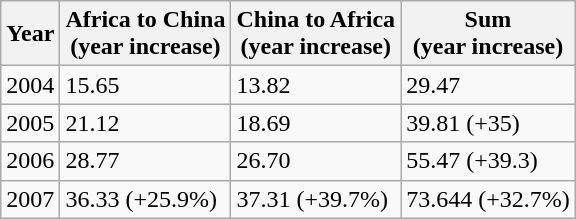<table class="wikitable" align="right">
<tr>
<th>Year</th>
<th>Africa to China<br>(year increase)</th>
<th>China to Africa<br>(year increase)</th>
<th>Sum<br>(year increase)</th>
</tr>
<tr>
<td>2004</td>
<td>15.65</td>
<td>13.82</td>
<td>29.47</td>
</tr>
<tr>
<td>2005</td>
<td>21.12</td>
<td>18.69</td>
<td>39.81 (+35)</td>
</tr>
<tr>
<td>2006</td>
<td>28.77</td>
<td>26.70</td>
<td>55.47 (+39.3)</td>
</tr>
<tr>
<td>2007</td>
<td>36.33 (+25.9%)</td>
<td>37.31 (+39.7%)</td>
<td>73.644 (+32.7%)</td>
</tr>
</table>
